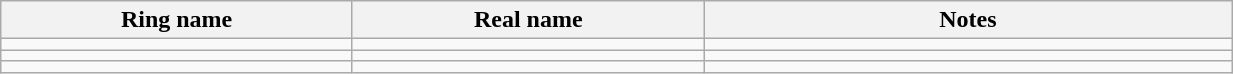<table class="wikitable sortable" style="width:65%;">
<tr>
<th width=20%>Ring name</th>
<th width=20%>Real name</th>
<th width=30%>Notes</th>
</tr>
<tr>
<td></td>
<td></td>
<td></td>
</tr>
<tr>
<td></td>
<td></td>
<td></td>
</tr>
<tr>
<td></td>
<td></td>
<td></td>
</tr>
</table>
